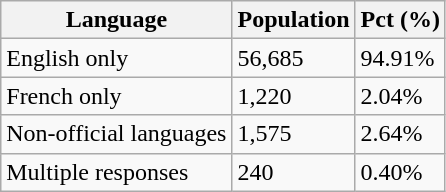<table class="wikitable">
<tr>
<th>Language</th>
<th>Population</th>
<th>Pct (%)</th>
</tr>
<tr>
<td>English only</td>
<td>56,685</td>
<td>94.91%</td>
</tr>
<tr>
<td>French only</td>
<td>1,220</td>
<td>2.04%</td>
</tr>
<tr>
<td>Non-official languages</td>
<td>1,575</td>
<td>2.64%</td>
</tr>
<tr>
<td>Multiple responses</td>
<td>240</td>
<td>0.40%</td>
</tr>
</table>
